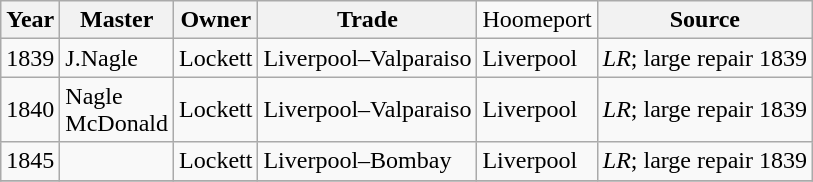<table class=" wikitable">
<tr>
<th>Year</th>
<th>Master</th>
<th>Owner</th>
<th>Trade</th>
<td>Hoomeport</td>
<th>Source</th>
</tr>
<tr>
<td>1839</td>
<td>J.Nagle</td>
<td>Lockett</td>
<td>Liverpool–Valparaiso</td>
<td>Liverpool</td>
<td><em>LR</em>; large repair 1839</td>
</tr>
<tr>
<td>1840</td>
<td>Nagle<br>McDonald</td>
<td>Lockett</td>
<td>Liverpool–Valparaiso</td>
<td>Liverpool</td>
<td><em>LR</em>; large repair 1839</td>
</tr>
<tr>
<td>1845</td>
<td></td>
<td>Lockett</td>
<td>Liverpool–Bombay</td>
<td>Liverpool</td>
<td><em>LR</em>; large repair 1839</td>
</tr>
<tr>
</tr>
</table>
